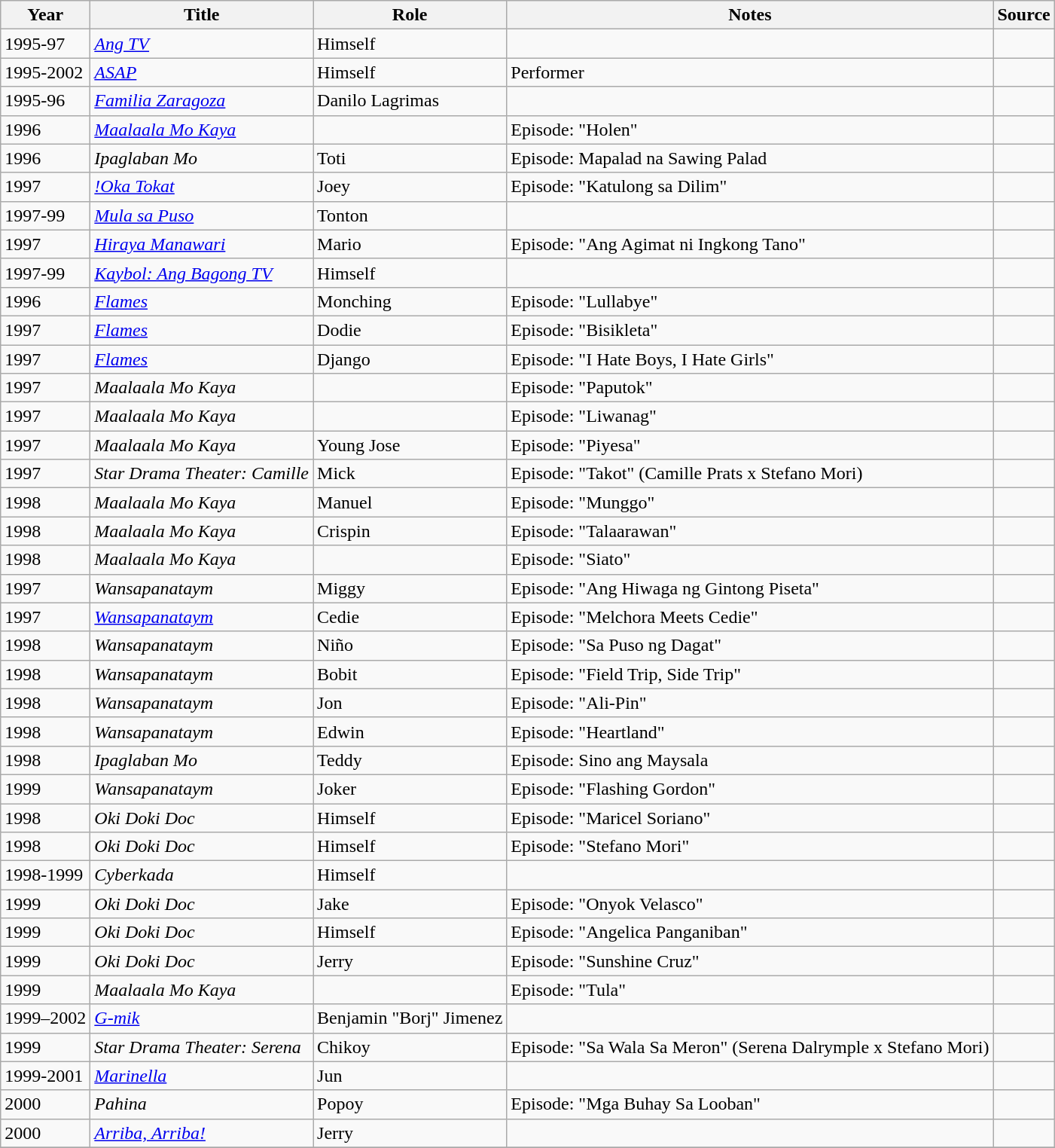<table class="wikitable sortable" >
<tr>
<th>Year</th>
<th>Title</th>
<th>Role</th>
<th class="unsortable">Notes </th>
<th class="unsortable">Source </th>
</tr>
<tr>
<td>1995-97</td>
<td><em><a href='#'>Ang TV</a></em></td>
<td>Himself</td>
<td></td>
<td></td>
</tr>
<tr>
<td>1995-2002</td>
<td><em><a href='#'>ASAP</a></em></td>
<td>Himself</td>
<td>Performer</td>
<td></td>
</tr>
<tr>
<td>1995-96</td>
<td><em><a href='#'>Familia Zaragoza</a></em></td>
<td>Danilo Lagrimas</td>
<td></td>
<td></td>
</tr>
<tr>
<td>1996</td>
<td><em><a href='#'>Maalaala Mo Kaya</a></em></td>
<td></td>
<td>Episode: "Holen"</td>
<td></td>
</tr>
<tr>
<td>1996</td>
<td><em>Ipaglaban Mo</em></td>
<td>Toti</td>
<td>Episode: Mapalad na Sawing Palad</td>
<td></td>
</tr>
<tr>
<td>1997</td>
<td><em><a href='#'>!Oka Tokat</a></em></td>
<td>Joey</td>
<td>Episode: "Katulong sa Dilim"</td>
<td></td>
</tr>
<tr>
<td>1997-99</td>
<td><em><a href='#'>Mula sa Puso</a></em></td>
<td>Tonton</td>
<td></td>
<td></td>
</tr>
<tr>
<td>1997</td>
<td><em><a href='#'>Hiraya Manawari</a></em></td>
<td>Mario</td>
<td>Episode: "Ang Agimat ni Ingkong Tano"</td>
<td></td>
</tr>
<tr>
<td>1997-99</td>
<td><em><a href='#'>Kaybol: Ang Bagong TV</a></em></td>
<td>Himself</td>
<td></td>
<td></td>
</tr>
<tr>
<td>1996</td>
<td><em><a href='#'>Flames</a></em></td>
<td>Monching</td>
<td>Episode: "Lullabye"</td>
<td></td>
</tr>
<tr>
<td>1997</td>
<td><em><a href='#'>Flames</a></em></td>
<td>Dodie</td>
<td>Episode: "Bisikleta"</td>
<td></td>
</tr>
<tr>
<td>1997</td>
<td><em><a href='#'>Flames</a></em></td>
<td>Django</td>
<td>Episode: "I Hate Boys, I Hate Girls"</td>
<td></td>
</tr>
<tr>
<td>1997</td>
<td><em>Maalaala Mo Kaya</em></td>
<td></td>
<td>Episode: "Paputok"</td>
<td></td>
</tr>
<tr>
<td>1997</td>
<td><em>Maalaala Mo Kaya</em></td>
<td></td>
<td>Episode: "Liwanag"</td>
<td></td>
</tr>
<tr>
<td>1997</td>
<td><em>Maalaala Mo Kaya</em></td>
<td>Young Jose</td>
<td>Episode: "Piyesa"</td>
<td></td>
</tr>
<tr>
<td>1997</td>
<td><em>Star Drama Theater: Camille</em></td>
<td>Mick</td>
<td>Episode: "Takot" (Camille Prats x Stefano Mori)</td>
<td></td>
</tr>
<tr>
<td>1998</td>
<td><em>Maalaala Mo Kaya</em></td>
<td>Manuel</td>
<td>Episode: "Munggo"</td>
<td></td>
</tr>
<tr>
<td>1998</td>
<td><em>Maalaala Mo Kaya</em></td>
<td>Crispin</td>
<td>Episode: "Talaarawan"</td>
<td></td>
</tr>
<tr>
<td>1998</td>
<td><em>Maalaala Mo Kaya</em></td>
<td></td>
<td>Episode: "Siato"</td>
<td></td>
</tr>
<tr>
<td>1997</td>
<td><em>Wansapanataym</em></td>
<td>Miggy</td>
<td>Episode: "Ang Hiwaga ng Gintong Piseta"</td>
<td></td>
</tr>
<tr>
<td>1997</td>
<td><em><a href='#'>Wansapanataym</a></em></td>
<td>Cedie</td>
<td>Episode: "Melchora Meets Cedie"</td>
<td></td>
</tr>
<tr>
<td>1998</td>
<td><em>Wansapanataym</em></td>
<td>Niño</td>
<td>Episode: "Sa Puso ng Dagat"</td>
<td></td>
</tr>
<tr>
<td>1998</td>
<td><em>Wansapanataym</em></td>
<td>Bobit</td>
<td>Episode: "Field Trip, Side Trip"</td>
<td></td>
</tr>
<tr>
<td>1998</td>
<td><em>Wansapanataym</em></td>
<td>Jon</td>
<td>Episode: "Ali-Pin"</td>
<td></td>
</tr>
<tr>
<td>1998</td>
<td><em>Wansapanataym</em></td>
<td>Edwin</td>
<td>Episode: "Heartland"</td>
<td></td>
</tr>
<tr>
<td>1998</td>
<td><em>Ipaglaban Mo</em></td>
<td>Teddy</td>
<td>Episode: Sino ang Maysala</td>
<td></td>
</tr>
<tr>
<td>1999</td>
<td><em>Wansapanataym</em></td>
<td>Joker</td>
<td>Episode: "Flashing Gordon"</td>
<td></td>
</tr>
<tr>
<td>1998</td>
<td><em>Oki Doki Doc</em></td>
<td>Himself</td>
<td>Episode: "Maricel Soriano"</td>
<td></td>
</tr>
<tr>
<td>1998</td>
<td><em>Oki Doki Doc</em></td>
<td>Himself</td>
<td>Episode: "Stefano Mori"</td>
<td></td>
</tr>
<tr>
<td>1998-1999</td>
<td><em>Cyberkada</em></td>
<td>Himself</td>
<td></td>
<td></td>
</tr>
<tr>
<td>1999</td>
<td><em>Oki Doki Doc</em></td>
<td>Jake</td>
<td>Episode: "Onyok Velasco"</td>
<td></td>
</tr>
<tr>
<td>1999</td>
<td><em>Oki Doki Doc</em></td>
<td>Himself</td>
<td>Episode: "Angelica Panganiban"</td>
<td></td>
</tr>
<tr>
<td>1999</td>
<td><em>Oki Doki Doc</em></td>
<td>Jerry</td>
<td>Episode: "Sunshine Cruz"</td>
<td></td>
</tr>
<tr>
<td>1999</td>
<td><em>Maalaala Mo Kaya</em></td>
<td></td>
<td>Episode: "Tula"</td>
<td></td>
</tr>
<tr>
<td>1999–2002</td>
<td><em><a href='#'>G-mik</a></em></td>
<td>Benjamin "Borj" Jimenez</td>
<td></td>
<td></td>
</tr>
<tr>
<td>1999</td>
<td><em>Star Drama Theater: Serena</em></td>
<td>Chikoy</td>
<td>Episode: "Sa Wala Sa Meron" (Serena Dalrymple x Stefano Mori)</td>
<td></td>
</tr>
<tr>
<td>1999-2001</td>
<td><em><a href='#'>Marinella</a></em></td>
<td>Jun</td>
<td></td>
<td></td>
</tr>
<tr>
<td>2000</td>
<td><em>Pahina</em></td>
<td>Popoy</td>
<td>Episode: "Mga Buhay Sa Looban"</td>
<td></td>
</tr>
<tr>
<td>2000</td>
<td><em><a href='#'>Arriba, Arriba!</a></em></td>
<td>Jerry</td>
<td></td>
<td></td>
</tr>
<tr>
</tr>
</table>
